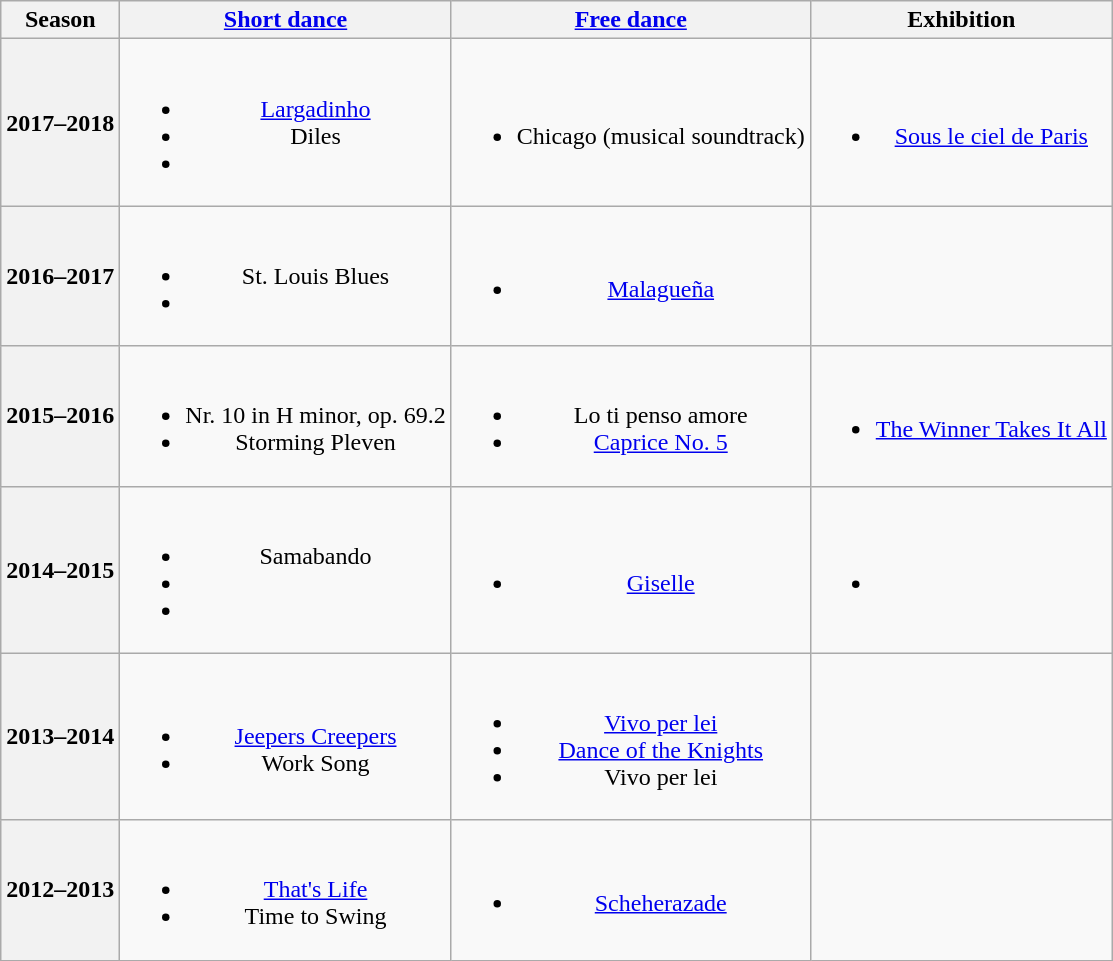<table class=wikitable style=text-align:center>
<tr>
<th>Season</th>
<th><a href='#'>Short dance</a></th>
<th><a href='#'>Free dance</a></th>
<th>Exhibition</th>
</tr>
<tr>
<th>2017–2018 <br> </th>
<td><br><ul><li> <a href='#'>Largadinho</a> <br></li><li> Diles <br></li><li></li></ul></td>
<td><br><ul><li>Chicago (musical soundtrack)</li></ul></td>
<td><br><ul><li><a href='#'>Sous le ciel de Paris</a> <br></li></ul></td>
</tr>
<tr>
<th>2016–2017 <br> </th>
<td><br><ul><li> St. Louis Blues</li><li></li></ul></td>
<td><br><ul><li><a href='#'>Malagueña</a> <br></li></ul></td>
<td></td>
</tr>
<tr>
<th>2015–2016 <br> </th>
<td><br><ul><li> Nr. 10 in H minor, op. 69.2 <br></li><li> Storming Pleven <br></li></ul></td>
<td><br><ul><li>Lo ti penso amore <br></li><li><a href='#'>Caprice No. 5</a> <br></li></ul></td>
<td><br><ul><li><a href='#'>The Winner Takes It All</a> <br></li></ul></td>
</tr>
<tr>
<th>2014–2015 <br> </th>
<td><br><ul><li> Samabando</li><li></li><li></li></ul></td>
<td><br><ul><li><a href='#'>Giselle</a> <br></li></ul></td>
<td><br><ul><li></li></ul></td>
</tr>
<tr>
<th>2013–2014 <br> </th>
<td><br><ul><li> <a href='#'>Jeepers Creepers</a> <br></li><li> Work Song <br></li></ul></td>
<td><br><ul><li><a href='#'>Vivo per lei</a> <br></li><li><a href='#'>Dance of the Knights</a> <br></li><li>Vivo per lei</li></ul></td>
<td></td>
</tr>
<tr>
<th>2012–2013</th>
<td><br><ul><li><a href='#'>That's Life</a></li><li>Time to Swing <br></li></ul></td>
<td><br><ul><li><a href='#'>Scheherazade</a> <br></li></ul></td>
<td></td>
</tr>
</table>
